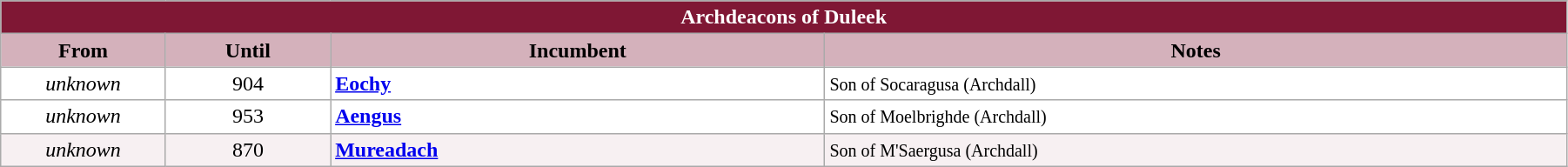<table class="wikitable" style="width:95%;" border="1" cellpadding="2">
<tr>
<th colspan="4" style="background-color: #7F1734; color: white;">Archdeacons of Duleek</th>
</tr>
<tr valign=top>
<th style="background-color:#D4B1BB" width="10%">From</th>
<th style="background-color:#D4B1BB" width="10%">Until</th>
<th style="background-color:#D4B1BB" width="30%">Incumbent</th>
<th style="background-color:#D4B1BB" width="45%">Notes</th>
</tr>
<tr valign=top bgcolor="white">
<td align=center><em>unknown</em></td>
<td align=center>904</td>
<td><strong><a href='#'>Eochy</a></strong></td>
<td><small>Son of Socaragusa (Archdall)</small></td>
</tr>
<tr valign=top bgcolor="white">
<td align=center><em>unknown</em></td>
<td align=center>953</td>
<td><strong><a href='#'>Aengus</a></strong></td>
<td><small>Son of Moelbrighde (Archdall)</small></td>
</tr>
<tr valign=top bgcolor="#F7F0F2">
<td align=center><em>unknown</em></td>
<td align=center>870</td>
<td><strong><a href='#'>Mureadach</a></strong></td>
<td><small>Son of M'Saergusa (Archdall)</small></td>
</tr>
</table>
